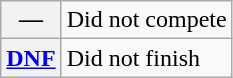<table class="wikitable">
<tr>
<th scope="row">—</th>
<td>Did not compete</td>
</tr>
<tr>
<th scope="row"><a href='#'>DNF</a></th>
<td>Did not finish</td>
</tr>
</table>
